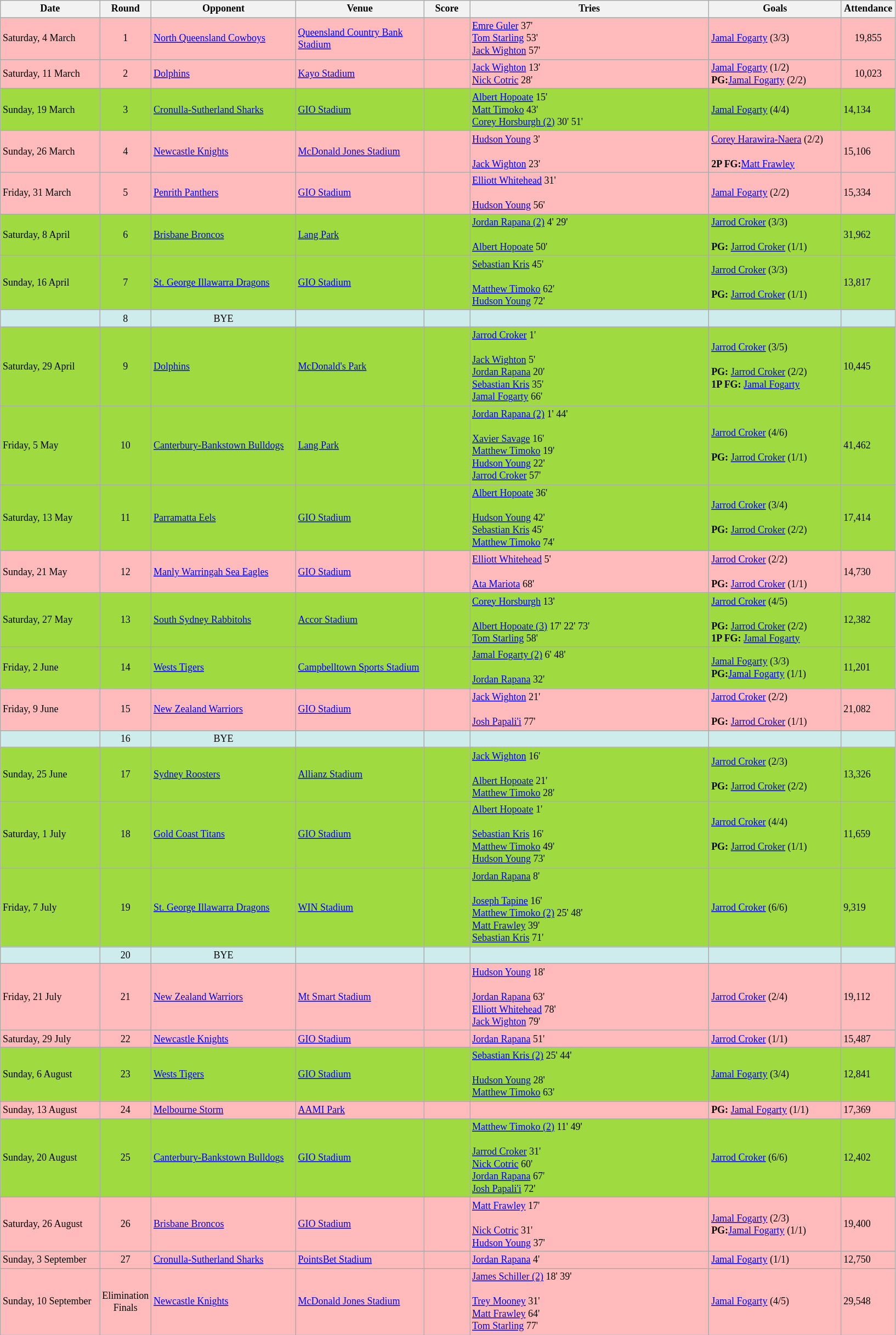<table class="wikitable" style="font-size:75%;">
<tr>
<th width="115">Date</th>
<th width="50">Round</th>
<th width="170">Opponent</th>
<th width="150">Venue</th>
<th width="50">Score</th>
<th width="285">Tries</th>
<th width="155">Goals</th>
<th width="60">Attendance</th>
</tr>
<tr bgcolor=#FFBBBB>
<td>Saturday, 4 March</td>
<td style="text-align:center;">1</td>
<td> <a href='#'>North Queensland Cowboys</a></td>
<td><a href='#'>Queensland Country Bank Stadium</a></td>
<td style="text-align:center;"></td>
<td><a href='#'>Emre Guler</a> 37' <br><a href='#'>Tom Starling</a> 53' <br><a href='#'>Jack Wighton</a> 57'</td>
<td><a href='#'>Jamal Fogarty</a> (3/3)</td>
<td align=center>19,855</td>
</tr>
<tr bgcolor=#FFBBBB>
<td>Saturday, 11 March</td>
<td style="text-align:center;">2</td>
<td> <a href='#'>Dolphins</a></td>
<td><a href='#'>Kayo Stadium</a></td>
<td style="text-align:center;"></td>
<td><a href='#'>Jack Wighton</a> 13'<br><a href='#'>Nick Cotric</a> 28'</td>
<td><a href='#'>Jamal Fogarty</a> (1/2) <br><strong>PG:</strong><a href='#'>Jamal Fogarty</a> (2/2)</td>
<td align=center>10,023</td>
</tr>
<tr bgcolor=#9FDA41>
<td>Sunday, 19 March</td>
<td style="text-align:center;">3</td>
<td> <a href='#'>Cronulla-Sutherland Sharks</a></td>
<td><a href='#'>GIO Stadium</a></td>
<td style="text-align:center;"></td>
<td><a href='#'>Albert Hopoate</a> 15'<br><a href='#'>Matt Timoko</a> 43'<br><a href='#'>Corey Horsburgh (2)</a> 30' 51'</td>
<td><a href='#'>Jamal Fogarty</a> (4/4)</td>
<td>14,134</td>
</tr>
<tr bgcolor=#FFBBBB>
<td>Sunday, 26 March</td>
<td style="text-align:center;">4</td>
<td> <a href='#'>Newcastle Knights</a></td>
<td><a href='#'>McDonald Jones Stadium</a></td>
<td style="text-align:center;"></td>
<td><a href='#'>Hudson Young</a> 3'<br><br><a href='#'>Jack Wighton</a> 23'</td>
<td><a href='#'>Corey Harawira-Naera</a> (2/2)<br><br><strong>2P FG:</strong><a href='#'>Matt Frawley</a></td>
<td>15,106</td>
</tr>
<tr bgcolor=#FFBBBB>
<td>Friday, 31 March</td>
<td style="text-align:center;">5</td>
<td> <a href='#'>Penrith Panthers</a></td>
<td><a href='#'>GIO Stadium</a></td>
<td style="text-align:center;"></td>
<td><a href='#'>Elliott Whitehead</a> 31'<br><br><a href='#'>Hudson Young</a> 56'</td>
<td><a href='#'>Jamal Fogarty</a> (2/2)</td>
<td>15,334</td>
</tr>
<tr bgcolor=#9FDA41>
<td>Saturday, 8 April</td>
<td style="text-align:center;">6</td>
<td> <a href='#'>Brisbane Broncos</a></td>
<td><a href='#'>Lang Park</a></td>
<td style="text-align:center;"></td>
<td><a href='#'>Jordan Rapana (2)</a> 4' 29'<br><br><a href='#'>Albert Hopoate</a> 50'</td>
<td><a href='#'>Jarrod Croker</a> (3/3)<br><br><strong>PG:</strong> <a href='#'>Jarrod Croker</a> (1/1)</td>
<td>31,962</td>
</tr>
<tr bgcolor=#9FDA41>
<td>Sunday, 16 April</td>
<td style="text-align:center;">7</td>
<td> <a href='#'>St. George Illawarra Dragons</a></td>
<td><a href='#'>GIO Stadium</a></td>
<td style="text-align:center;"></td>
<td><a href='#'>Sebastian Kris</a> 45'<br><br><a href='#'>Matthew Timoko</a> 62'<br>
<a href='#'>Hudson Young</a> 72'</td>
<td><a href='#'>Jarrod Croker</a> (3/3)<br><br><strong>PG:</strong> <a href='#'>Jarrod Croker</a> (1/1)</td>
<td>13,817</td>
</tr>
<tr bgcolor=#CFECEC>
<td></td>
<td style="text-align:center;">8</td>
<td style="text-align:center;">BYE</td>
<td></td>
<td></td>
<td></td>
<td></td>
<td></td>
</tr>
<tr bgcolor=#9FDA41>
<td>Saturday, 29 April</td>
<td style="text-align:center;">9</td>
<td> <a href='#'>Dolphins</a></td>
<td><a href='#'>McDonald's Park</a></td>
<td style="text-align:center;"></td>
<td><a href='#'>Jarrod Croker</a> 1'<br><br><a href='#'>Jack Wighton</a> 5'<br>
<a href='#'>Jordan Rapana</a> 20'<br>
<a href='#'>Sebastian Kris</a> 35'<br>
<a href='#'>Jamal Fogarty</a> 66'</td>
<td><a href='#'>Jarrod Croker</a> (3/5)<br><br><strong>PG:</strong> <a href='#'>Jarrod Croker</a> (2/2)<br>
<strong>1P FG:</strong> <a href='#'>Jamal Fogarty</a></td>
<td>10,445</td>
</tr>
<tr bgcolor=#9FDA41>
<td>Friday, 5 May</td>
<td style="text-align:center;">10</td>
<td> <a href='#'>Canterbury-Bankstown Bulldogs</a></td>
<td><a href='#'>Lang Park</a></td>
<td style="text-align:center;"></td>
<td><a href='#'>Jordan Rapana (2)</a> 1' 44'<br><br><a href='#'>Xavier Savage</a> 16'<br>
<a href='#'>Matthew Timoko</a> 19'<br>
<a href='#'>Hudson Young</a> 22'<br>
<a href='#'>Jarrod Croker</a> 57'</td>
<td><a href='#'>Jarrod Croker</a> (4/6)<br><br><strong>PG:</strong> <a href='#'>Jarrod Croker</a> (1/1)</td>
<td>41,462</td>
</tr>
<tr bgcolor=#9FDA41>
<td>Saturday, 13 May</td>
<td style="text-align:center;">11</td>
<td> <a href='#'>Parramatta Eels</a></td>
<td><a href='#'>GIO Stadium</a></td>
<td style="text-align:center;"></td>
<td><a href='#'>Albert Hopoate</a> 36'<br><br><a href='#'>Hudson Young</a> 42'<br>
<a href='#'>Sebastian Kris</a> 45'<br>
<a href='#'>Matthew Timoko</a> 74'</td>
<td><a href='#'>Jarrod Croker</a> (3/4)<br><br><strong>PG:</strong> <a href='#'>Jarrod Croker</a> (2/2)</td>
<td>17,414</td>
</tr>
<tr bgcolor=#FFBBBB>
<td>Sunday, 21 May</td>
<td style="text-align:center;">12</td>
<td> <a href='#'>Manly Warringah Sea Eagles</a></td>
<td><a href='#'>GIO Stadium</a></td>
<td style="text-align:center;"></td>
<td><a href='#'>Elliott Whitehead</a> 5'<br><br><a href='#'>Ata Mariota</a> 68'</td>
<td><a href='#'>Jarrod Croker</a> (2/2)<br><br><strong>PG:</strong> <a href='#'>Jarrod Croker</a> (1/1)</td>
<td>14,730</td>
</tr>
<tr bgcolor=#9FDA41>
<td>Saturday, 27 May</td>
<td style="text-align:center;">13</td>
<td> <a href='#'>South Sydney Rabbitohs</a></td>
<td><a href='#'>Accor Stadium</a></td>
<td style="text-align:center;"></td>
<td><a href='#'>Corey Horsburgh</a> 13'<br><br><a href='#'>Albert Hopoate (3)</a> 17' 22' 73'<br>
<a href='#'>Tom Starling</a> 58'</td>
<td><a href='#'>Jarrod Croker</a> (4/5)<br><br><strong>PG:</strong> <a href='#'>Jarrod Croker</a> (2/2)<br>
<strong>1P FG:</strong> <a href='#'>Jamal Fogarty</a></td>
<td>12,382</td>
</tr>
<tr bgcolor=#9FDA41>
<td>Friday, 2 June</td>
<td style="text-align:center;">14</td>
<td> <a href='#'>Wests Tigers</a></td>
<td><a href='#'>Campbelltown Sports Stadium</a></td>
<td style="text-align:center;"></td>
<td><a href='#'>Jamal Fogarty (2)</a> 6' 48'<br><br><a href='#'>Jordan Rapana</a> 32'</td>
<td><a href='#'>Jamal Fogarty</a> (3/3) <br><strong>PG:</strong><a href='#'>Jamal Fogarty</a> (1/1)</td>
<td>11,201</td>
</tr>
<tr bgcolor=#FFBBBB>
<td>Friday, 9 June</td>
<td style="text-align:center;">15</td>
<td> <a href='#'>New Zealand Warriors</a></td>
<td><a href='#'>GIO Stadium</a></td>
<td style="text-align:center;"></td>
<td><a href='#'>Jack Wighton</a> 21'<br><br><a href='#'>Josh Papali'i</a> 77'</td>
<td><a href='#'>Jarrod Croker</a> (2/2)<br><br><strong>PG:</strong> <a href='#'>Jarrod Croker</a> (1/1)</td>
<td>21,082</td>
</tr>
<tr bgcolor=#CFECEC>
<td></td>
<td style="text-align:center;">16</td>
<td style="text-align:center;">BYE</td>
<td></td>
<td></td>
<td></td>
<td></td>
<td></td>
</tr>
<tr bgcolor=#9FDA41>
<td>Sunday, 25 June</td>
<td style="text-align:center;">17</td>
<td> <a href='#'>Sydney Roosters</a></td>
<td><a href='#'>Allianz Stadium</a></td>
<td style="text-align:center;"></td>
<td><a href='#'>Jack Wighton</a> 16'<br><br><a href='#'>Albert Hopoate</a> 21'<br>
<a href='#'>Matthew Timoko</a> 28'</td>
<td><a href='#'>Jarrod Croker</a> (2/3)<br><br><strong>PG:</strong> <a href='#'>Jarrod Croker</a> (2/2)</td>
<td>13,326</td>
</tr>
<tr bgcolor=#9FDA41>
<td>Saturday, 1 July</td>
<td style="text-align:center;">18</td>
<td> <a href='#'>Gold Coast Titans</a></td>
<td><a href='#'>GIO Stadium</a></td>
<td style="text-align:center;"></td>
<td><a href='#'>Albert Hopoate</a> 1'<br><br><a href='#'>Sebastian Kris</a> 16'<br>
<a href='#'>Matthew Timoko</a> 49'<br>
<a href='#'>Hudson Young</a> 73'</td>
<td><a href='#'>Jarrod Croker</a> (4/4)<br><br><strong>PG:</strong> <a href='#'>Jarrod Croker</a> (1/1)</td>
<td>11,659</td>
</tr>
<tr bgcolor=#9FDA41>
<td>Friday, 7 July</td>
<td style="text-align:center;">19</td>
<td> <a href='#'>St. George Illawarra Dragons</a></td>
<td><a href='#'>WIN Stadium</a></td>
<td style="text-align:center;"></td>
<td><a href='#'>Jordan Rapana</a> 8'<br><br><a href='#'>Joseph Tapine</a> 16'<br>
<a href='#'>Matthew Timoko (2)</a> 25' 48'<br>
<a href='#'>Matt Frawley</a> 39'<br>
<a href='#'>Sebastian Kris</a> 71'</td>
<td><a href='#'>Jarrod Croker</a> (6/6)</td>
<td>9,319</td>
</tr>
<tr bgcolor=#CFECEC>
<td></td>
<td style="text-align:center;">20</td>
<td style="text-align:center;">BYE</td>
<td></td>
<td></td>
<td></td>
<td></td>
<td></td>
</tr>
<tr bgcolor=#FFBBBB>
<td>Friday, 21 July</td>
<td style="text-align:center;">21</td>
<td> <a href='#'>New Zealand Warriors</a></td>
<td><a href='#'>Mt Smart Stadium</a></td>
<td style="text-align:center;"></td>
<td><a href='#'>Hudson Young</a> 18'<br><br><a href='#'>Jordan Rapana</a> 63'<br>
<a href='#'>Elliott Whitehead</a> 78'<br>
<a href='#'>Jack Wighton</a> 79'</td>
<td><a href='#'>Jarrod Croker</a> (2/4)</td>
<td>19,112</td>
</tr>
<tr bgcolor=#FFBBBB>
<td>Saturday, 29 July</td>
<td style="text-align:center;">22</td>
<td> <a href='#'>Newcastle Knights</a></td>
<td><a href='#'>GIO Stadium</a></td>
<td style="text-align:center;"></td>
<td><a href='#'>Jordan Rapana</a> 51'</td>
<td><a href='#'>Jarrod Croker</a> (1/1)</td>
<td>15,487</td>
</tr>
<tr bgcolor=#9FDA41>
<td>Sunday, 6 August</td>
<td style="text-align:center;">23</td>
<td> <a href='#'>Wests Tigers</a></td>
<td><a href='#'>GIO Stadium</a></td>
<td style="text-align:center;"></td>
<td><a href='#'>Sebastian Kris (2)</a> 25' 44'<br><br><a href='#'>Hudson Young</a> 28'<br>
<a href='#'>Matthew Timoko</a> 63'</td>
<td><a href='#'>Jamal Fogarty</a> (3/4)</td>
<td>12,841</td>
</tr>
<tr bgcolor=#FFBBBB>
<td>Sunday, 13 August</td>
<td style="text-align:center;">24</td>
<td> <a href='#'>Melbourne Storm</a></td>
<td><a href='#'>AAMI Park</a></td>
<td style="text-align:center;"></td>
<td></td>
<td><strong>PG:</strong> <a href='#'>Jamal Fogarty</a> (1/1)</td>
<td>17,369</td>
</tr>
<tr bgcolor=#9FDA41>
<td>Sunday, 20 August</td>
<td style="text-align:center;">25</td>
<td> <a href='#'>Canterbury-Bankstown Bulldogs</a></td>
<td><a href='#'>GIO Stadium</a></td>
<td style="text-align:center;"></td>
<td><a href='#'>Matthew Timoko (2)</a> 11' 49'<br><br><a href='#'>Jarrod Croker</a> 31'<br>
<a href='#'>Nick Cotric</a> 60'<br>
<a href='#'>Jordan Rapana</a> 67'<br>
<a href='#'>Josh Papali'i</a> 72'</td>
<td><a href='#'>Jarrod Croker</a> (6/6)</td>
<td>12,402</td>
</tr>
<tr bgcolor=#FFBBBB>
<td>Saturday, 26 August</td>
<td style="text-align:center;">26</td>
<td> <a href='#'>Brisbane Broncos</a></td>
<td><a href='#'>GIO Stadium</a></td>
<td style="text-align:center;"></td>
<td><a href='#'>Matt Frawley</a> 17'<br><br><a href='#'>Nick Cotric</a> 31'<br>
<a href='#'>Hudson Young</a> 37'</td>
<td><a href='#'>Jamal Fogarty</a> (2/3) <br><strong>PG:</strong><a href='#'>Jamal Fogarty</a> (1/1)</td>
<td>19,400</td>
</tr>
<tr bgcolor=#FFBBBB>
<td>Sunday, 3 September</td>
<td style="text-align:center;">27</td>
<td> <a href='#'>Cronulla-Sutherland Sharks</a></td>
<td><a href='#'>PointsBet Stadium</a></td>
<td style="text-align:center;"></td>
<td><a href='#'>Jordan Rapana</a> 4'</td>
<td><a href='#'>Jamal Fogarty</a> (1/1)</td>
<td>12,750</td>
</tr>
<tr bgcolor=#FFBBBB>
<td>Sunday, 10 September</td>
<td style="text-align:center;">Elimination Finals</td>
<td> <a href='#'>Newcastle Knights</a></td>
<td><a href='#'>McDonald Jones Stadium</a></td>
<td style="text-align:center;"></td>
<td><a href='#'>James Schiller (2)</a> 18' 39'<br><br><a href='#'>Trey Mooney</a> 31'<br>
<a href='#'>Matt Frawley</a> 64'<br>
<a href='#'>Tom Starling</a> 77'</td>
<td><a href='#'>Jamal Fogarty</a> (4/5)</td>
<td>29,548</td>
</tr>
</table>
